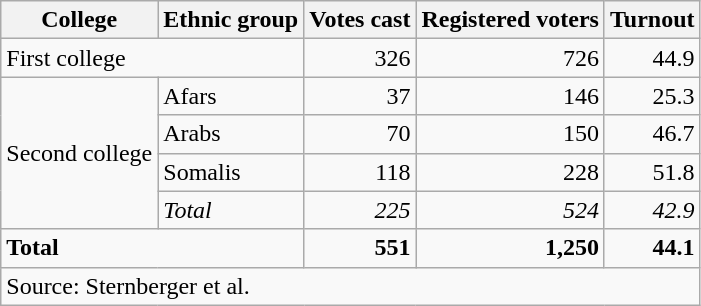<table class=wikitable style=text-align:right>
<tr>
<th>College</th>
<th>Ethnic group</th>
<th>Votes cast</th>
<th>Registered voters</th>
<th>Turnout</th>
</tr>
<tr>
<td align=left colspan=2>First college</td>
<td>326</td>
<td>726</td>
<td>44.9</td>
</tr>
<tr>
<td align=left rowspan=4>Second college</td>
<td align=left>Afars</td>
<td>37</td>
<td>146</td>
<td>25.3</td>
</tr>
<tr>
<td align=left>Arabs</td>
<td>70</td>
<td>150</td>
<td>46.7</td>
</tr>
<tr>
<td align=left>Somalis</td>
<td>118</td>
<td>228</td>
<td>51.8</td>
</tr>
<tr>
<td align=left><em>Total</em></td>
<td><em>225</em></td>
<td><em>524</em></td>
<td><em>42.9</em></td>
</tr>
<tr>
<td align=left colspan=2><strong>Total</strong></td>
<td><strong>551</strong></td>
<td><strong>1,250</strong></td>
<td><strong>44.1</strong></td>
</tr>
<tr>
<td align=left colspan=5>Source: Sternberger et al.</td>
</tr>
</table>
